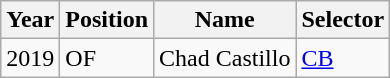<table class="wikitable">
<tr>
<th>Year</th>
<th>Position</th>
<th>Name</th>
<th>Selector</th>
</tr>
<tr>
<td>2019</td>
<td>OF</td>
<td>Chad Castillo</td>
<td><a href='#'>CB</a></td>
</tr>
</table>
